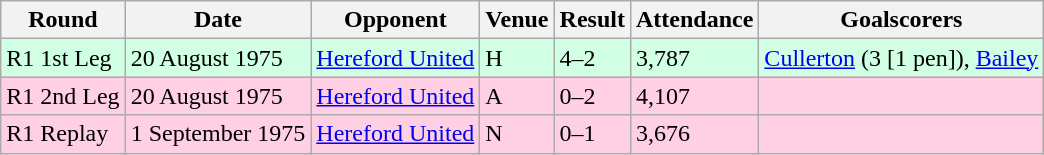<table class="wikitable">
<tr>
<th>Round</th>
<th>Date</th>
<th>Opponent</th>
<th>Venue</th>
<th>Result</th>
<th>Attendance</th>
<th>Goalscorers</th>
</tr>
<tr style="background-color: #d0ffe3;">
<td>R1 1st Leg</td>
<td>20 August 1975</td>
<td><a href='#'>Hereford United</a></td>
<td>H</td>
<td>4–2</td>
<td>3,787</td>
<td><a href='#'>Cullerton</a> (3 [1 pen]), <a href='#'>Bailey</a></td>
</tr>
<tr style="background-color: #ffd0e3;">
<td>R1 2nd Leg</td>
<td>20 August 1975</td>
<td><a href='#'>Hereford United</a></td>
<td>A</td>
<td>0–2</td>
<td>4,107</td>
<td></td>
</tr>
<tr style="background-color: #ffd0e3;">
<td>R1 Replay</td>
<td>1 September 1975</td>
<td><a href='#'>Hereford United</a></td>
<td>N</td>
<td>0–1</td>
<td>3,676</td>
<td></td>
</tr>
</table>
